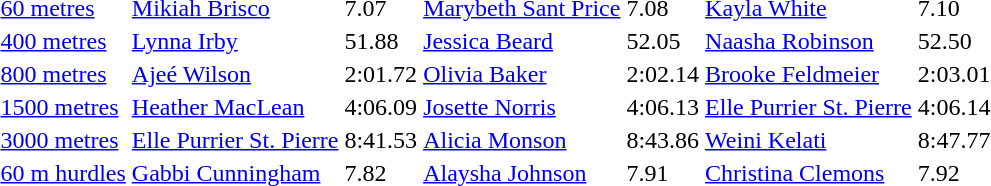<table>
<tr>
<td><a href='#'>60 metres</a></td>
<td><a href='#'>Mikiah Brisco</a></td>
<td>7.07</td>
<td><a href='#'>Marybeth Sant Price</a></td>
<td>7.08</td>
<td><a href='#'>Kayla White</a></td>
<td>7.10</td>
</tr>
<tr>
<td><a href='#'>400 metres</a></td>
<td><a href='#'>Lynna Irby</a></td>
<td>51.88</td>
<td><a href='#'>Jessica Beard</a></td>
<td>52.05</td>
<td><a href='#'>Naasha Robinson</a></td>
<td>52.50</td>
</tr>
<tr>
<td><a href='#'>800 metres</a></td>
<td><a href='#'>Ajeé Wilson</a></td>
<td>2:01.72</td>
<td><a href='#'>Olivia Baker</a></td>
<td>2:02.14</td>
<td><a href='#'>Brooke Feldmeier</a></td>
<td>2:03.01</td>
</tr>
<tr>
<td><a href='#'>1500 metres</a></td>
<td><a href='#'>Heather MacLean</a></td>
<td>4:06.09</td>
<td><a href='#'>Josette Norris</a></td>
<td>4:06.13</td>
<td><a href='#'>Elle Purrier St. Pierre</a></td>
<td>4:06.14</td>
</tr>
<tr>
<td><a href='#'>3000 metres</a></td>
<td><a href='#'>Elle Purrier St. Pierre</a></td>
<td>8:41.53</td>
<td><a href='#'>Alicia Monson</a></td>
<td>8:43.86</td>
<td><a href='#'>Weini Kelati</a></td>
<td>8:47.77</td>
</tr>
<tr>
<td><a href='#'>60 m hurdles</a></td>
<td><a href='#'>Gabbi Cunningham</a></td>
<td>7.82</td>
<td><a href='#'>Alaysha Johnson</a></td>
<td>7.91</td>
<td><a href='#'>Christina Clemons</a></td>
<td>7.92</td>
</tr>
</table>
